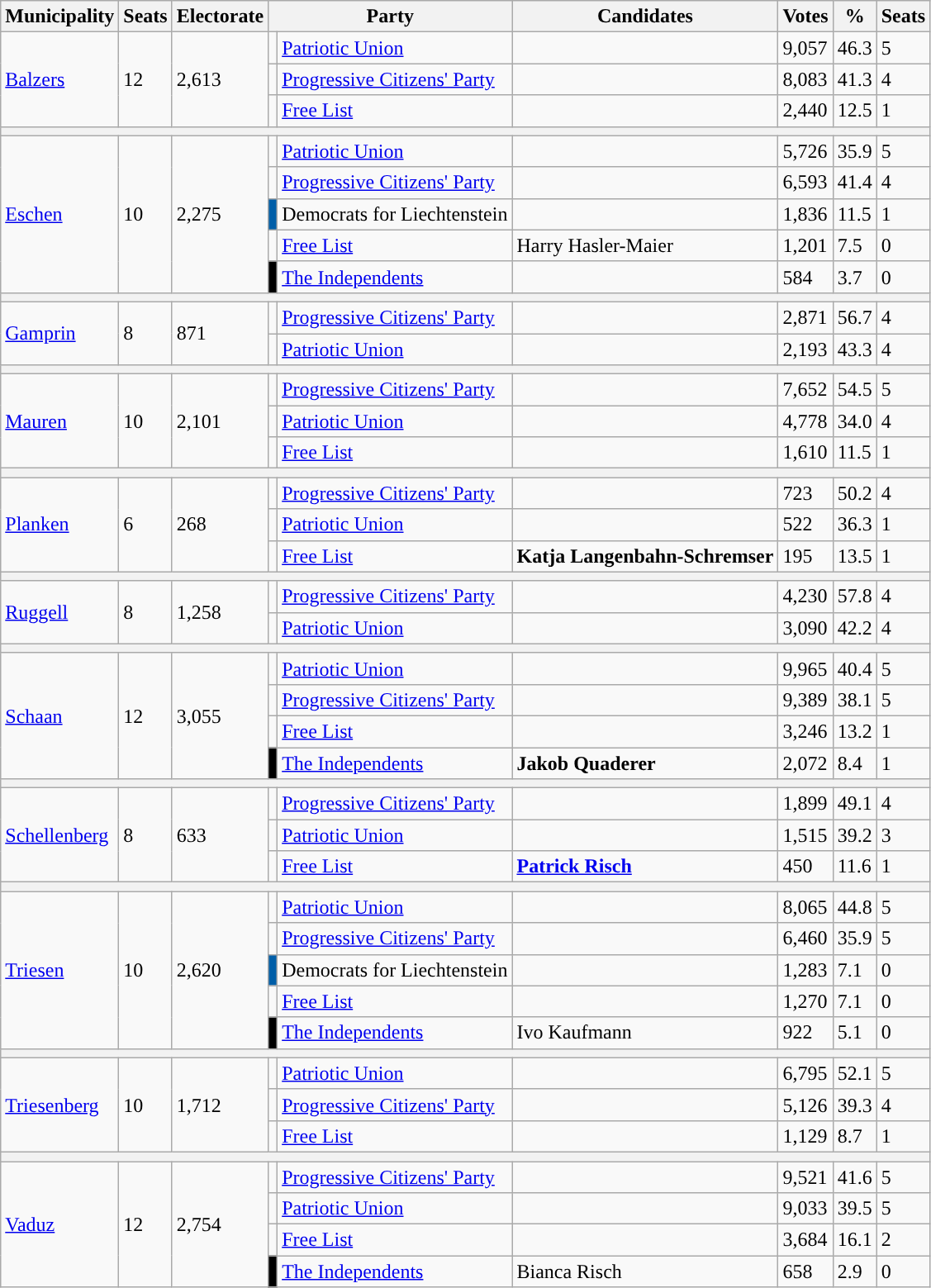<table class="wikitable">
<tr>
<th>Municipality</th>
<th>Seats</th>
<th>Electorate</th>
<th colspan="2">Party</th>
<th>Candidates</th>
<th>Votes</th>
<th>%</th>
<th>Seats</th>
</tr>
<tr>
<td rowspan="3"><a href='#'>Balzers</a></td>
<td rowspan="3">12</td>
<td rowspan="3">2,613</td>
<td style="color:inherit;background:"></td>
<td><a href='#'>Patriotic Union</a></td>
<td></td>
<td>9,057</td>
<td>46.3</td>
<td>5</td>
</tr>
<tr>
<td style="color:inherit;background:"></td>
<td><a href='#'>Progressive Citizens' Party</a></td>
<td></td>
<td>8,083</td>
<td>41.3</td>
<td>4</td>
</tr>
<tr>
<td style="color:inherit;background:"></td>
<td><a href='#'>Free List</a></td>
<td></td>
<td>2,440</td>
<td>12.5</td>
<td>1</td>
</tr>
<tr>
<th colspan="9"></th>
</tr>
<tr>
<td rowspan="5"><a href='#'>Eschen</a></td>
<td rowspan="5">10</td>
<td rowspan="5">2,275</td>
<td style="color:inherit;background:"></td>
<td><a href='#'>Patriotic Union</a></td>
<td></td>
<td>5,726</td>
<td>35.9</td>
<td>5</td>
</tr>
<tr>
<td style="color:inherit;background:"></td>
<td><a href='#'>Progressive Citizens' Party</a></td>
<td></td>
<td>6,593</td>
<td>41.4</td>
<td>4</td>
</tr>
<tr>
<td style="color:inherit;background:#005EA8"></td>
<td>Democrats for Liechtenstein</td>
<td></td>
<td>1,836</td>
<td>11.5</td>
<td>1</td>
</tr>
<tr>
<td style="color:inherit;background:"></td>
<td><a href='#'>Free List</a></td>
<td>Harry Hasler-Maier</td>
<td>1,201</td>
<td>7.5</td>
<td>0</td>
</tr>
<tr>
<td bgcolor=black></td>
<td><a href='#'>The Independents</a></td>
<td></td>
<td>584</td>
<td>3.7</td>
<td>0</td>
</tr>
<tr>
<th colspan="9"></th>
</tr>
<tr>
<td rowspan="2"><a href='#'>Gamprin</a></td>
<td rowspan="2">8</td>
<td rowspan="2">871</td>
<td style="color:inherit;background:"></td>
<td><a href='#'>Progressive Citizens' Party</a></td>
<td></td>
<td>2,871</td>
<td>56.7</td>
<td>4</td>
</tr>
<tr>
<td style="color:inherit;background:"></td>
<td><a href='#'>Patriotic Union</a></td>
<td></td>
<td>2,193</td>
<td>43.3</td>
<td>4</td>
</tr>
<tr>
<th colspan="9"></th>
</tr>
<tr>
<td rowspan="3"><a href='#'>Mauren</a></td>
<td rowspan="3">10</td>
<td rowspan="3">2,101</td>
<td style="color:inherit;background:"></td>
<td><a href='#'>Progressive Citizens' Party</a></td>
<td></td>
<td>7,652</td>
<td>54.5</td>
<td>5</td>
</tr>
<tr>
<td style="color:inherit;background:"></td>
<td><a href='#'>Patriotic Union</a></td>
<td></td>
<td>4,778</td>
<td>34.0</td>
<td>4</td>
</tr>
<tr>
<td style="color:inherit;background:"></td>
<td><a href='#'>Free List</a></td>
<td></td>
<td>1,610</td>
<td>11.5</td>
<td>1</td>
</tr>
<tr>
<th colspan="9"></th>
</tr>
<tr>
<td rowspan="3"><a href='#'>Planken</a></td>
<td rowspan="3">6</td>
<td rowspan="3">268</td>
<td style="color:inherit;background:"></td>
<td><a href='#'>Progressive Citizens' Party</a></td>
<td></td>
<td>723</td>
<td>50.2</td>
<td>4</td>
</tr>
<tr>
<td style="color:inherit;background:"></td>
<td><a href='#'>Patriotic Union</a></td>
<td></td>
<td>522</td>
<td>36.3</td>
<td>1</td>
</tr>
<tr>
<td style="color:inherit;background:"></td>
<td><a href='#'>Free List</a></td>
<td><strong>Katja Langenbahn-Schremser</strong></td>
<td>195</td>
<td>13.5</td>
<td>1</td>
</tr>
<tr>
<th colspan="9"></th>
</tr>
<tr>
<td rowspan="2"><a href='#'>Ruggell</a></td>
<td rowspan="2">8</td>
<td rowspan="2">1,258</td>
<td style="color:inherit;background:"></td>
<td><a href='#'>Progressive Citizens' Party</a></td>
<td></td>
<td>4,230</td>
<td>57.8</td>
<td>4</td>
</tr>
<tr>
<td style="color:inherit;background:"></td>
<td><a href='#'>Patriotic Union</a></td>
<td></td>
<td>3,090</td>
<td>42.2</td>
<td>4</td>
</tr>
<tr>
<th colspan="9"></th>
</tr>
<tr>
<td rowspan="4"><a href='#'>Schaan</a></td>
<td rowspan="4">12</td>
<td rowspan="4">3,055</td>
<td style="color:inherit;background:"></td>
<td><a href='#'>Patriotic Union</a></td>
<td></td>
<td>9,965</td>
<td>40.4</td>
<td>5</td>
</tr>
<tr>
<td style="color:inherit;background:"></td>
<td><a href='#'>Progressive Citizens' Party</a></td>
<td></td>
<td>9,389</td>
<td>38.1</td>
<td>5</td>
</tr>
<tr>
<td style="color:inherit;background:"></td>
<td><a href='#'>Free List</a></td>
<td></td>
<td>3,246</td>
<td>13.2</td>
<td>1</td>
</tr>
<tr>
<td bgcolor=black></td>
<td><a href='#'>The Independents</a></td>
<td><strong>Jakob Quaderer</strong></td>
<td>2,072</td>
<td>8.4</td>
<td>1</td>
</tr>
<tr>
<th colspan="9"></th>
</tr>
<tr>
<td rowspan="3"><a href='#'>Schellenberg</a></td>
<td rowspan="3">8</td>
<td rowspan="3">633</td>
<td style="color:inherit;background:"></td>
<td><a href='#'>Progressive Citizens' Party</a></td>
<td></td>
<td>1,899</td>
<td>49.1</td>
<td>4</td>
</tr>
<tr>
<td style="color:inherit;background:"></td>
<td><a href='#'>Patriotic Union</a></td>
<td></td>
<td>1,515</td>
<td>39.2</td>
<td>3</td>
</tr>
<tr>
<td style="color:inherit;background:"></td>
<td><a href='#'>Free List</a></td>
<td><strong><a href='#'>Patrick Risch</a></strong></td>
<td>450</td>
<td>11.6</td>
<td>1</td>
</tr>
<tr>
<th colspan="9"></th>
</tr>
<tr>
<td rowspan="5"><a href='#'>Triesen</a></td>
<td rowspan="5">10</td>
<td rowspan="5">2,620</td>
<td style="color:inherit;background:"></td>
<td><a href='#'>Patriotic Union</a></td>
<td></td>
<td>8,065</td>
<td>44.8</td>
<td>5</td>
</tr>
<tr>
<td style="color:inherit;background:"></td>
<td><a href='#'>Progressive Citizens' Party</a></td>
<td></td>
<td>6,460</td>
<td>35.9</td>
<td>5</td>
</tr>
<tr>
<td style="color:inherit;background:#005EA8"></td>
<td>Democrats for Liechtenstein</td>
<td></td>
<td>1,283</td>
<td>7.1</td>
<td>0</td>
</tr>
<tr>
<td style="color:inherit;background:"></td>
<td><a href='#'>Free List</a></td>
<td></td>
<td>1,270</td>
<td>7.1</td>
<td>0</td>
</tr>
<tr>
<td bgcolor=black></td>
<td><a href='#'>The Independents</a></td>
<td>Ivo Kaufmann</td>
<td>922</td>
<td>5.1</td>
<td>0</td>
</tr>
<tr>
<th colspan="9"></th>
</tr>
<tr>
<td rowspan="3"><a href='#'>Triesenberg</a></td>
<td rowspan="3">10</td>
<td rowspan="3">1,712</td>
<td style="color:inherit;background:"></td>
<td><a href='#'>Patriotic Union</a></td>
<td></td>
<td>6,795</td>
<td>52.1</td>
<td>5</td>
</tr>
<tr>
<td style="color:inherit;background:"></td>
<td><a href='#'>Progressive Citizens' Party</a></td>
<td></td>
<td>5,126</td>
<td>39.3</td>
<td>4</td>
</tr>
<tr>
<td style="color:inherit;background:"></td>
<td><a href='#'>Free List</a></td>
<td></td>
<td>1,129</td>
<td>8.7</td>
<td>1</td>
</tr>
<tr>
<th colspan="9"></th>
</tr>
<tr>
<td rowspan="4"><a href='#'>Vaduz</a></td>
<td rowspan="4">12</td>
<td rowspan="4">2,754</td>
<td style="color:inherit;background:"></td>
<td><a href='#'>Progressive Citizens' Party</a></td>
<td></td>
<td>9,521</td>
<td>41.6</td>
<td>5</td>
</tr>
<tr>
<td style="color:inherit;background:"></td>
<td><a href='#'>Patriotic Union</a></td>
<td></td>
<td>9,033</td>
<td>39.5</td>
<td>5</td>
</tr>
<tr>
<td style="color:inherit;background:"></td>
<td><a href='#'>Free List</a></td>
<td></td>
<td>3,684</td>
<td>16.1</td>
<td>2</td>
</tr>
<tr>
<td bgcolor=black></td>
<td><a href='#'>The Independents</a></td>
<td>Bianca Risch</td>
<td>658</td>
<td>2.9</td>
<td>0</td>
</tr>
</table>
